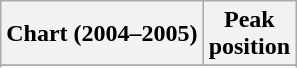<table class="wikitable sortable plainrowheaders" style="text-align:center">
<tr>
<th scope="col">Chart (2004–2005)</th>
<th scope="col">Peak<br> position</th>
</tr>
<tr>
</tr>
<tr>
</tr>
</table>
